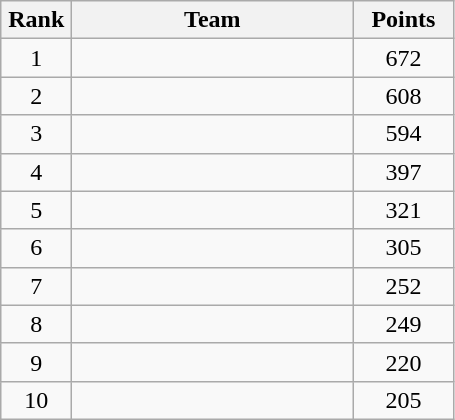<table class="wikitable" style="text-align:center;">
<tr>
<th width=40>Rank</th>
<th width=180>Team</th>
<th width=60>Points</th>
</tr>
<tr>
<td>1</td>
<td align=left></td>
<td>672</td>
</tr>
<tr>
<td>2</td>
<td align=left></td>
<td>608</td>
</tr>
<tr>
<td>3</td>
<td align=left></td>
<td>594</td>
</tr>
<tr>
<td>4</td>
<td align=left></td>
<td>397</td>
</tr>
<tr>
<td>5</td>
<td align=left></td>
<td>321</td>
</tr>
<tr>
<td>6</td>
<td align=left></td>
<td>305</td>
</tr>
<tr>
<td>7</td>
<td align=left></td>
<td>252</td>
</tr>
<tr>
<td>8</td>
<td align=left></td>
<td>249</td>
</tr>
<tr>
<td>9</td>
<td align=left></td>
<td>220</td>
</tr>
<tr>
<td>10</td>
<td align=left></td>
<td>205</td>
</tr>
</table>
